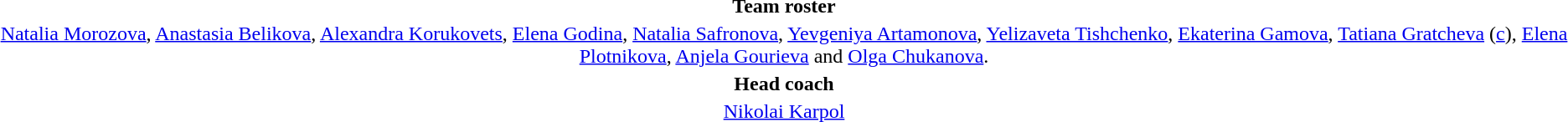<table style="text-align:center;margin-top:2em;margin-left:auto;margin-right:auto">
<tr>
<td><strong>Team roster</strong></td>
</tr>
<tr>
<td><a href='#'>Natalia Morozova</a>, <a href='#'>Anastasia Belikova</a>, <a href='#'>Alexandra Korukovets</a>, <a href='#'>Elena Godina</a>, <a href='#'>Natalia Safronova</a>, <a href='#'>Yevgeniya Artamonova</a>, <a href='#'>Yelizaveta Tishchenko</a>, <a href='#'>Ekaterina Gamova</a>, <a href='#'>Tatiana Gratcheva</a> (<a href='#'>c</a>), <a href='#'>Elena Plotnikova</a>, <a href='#'>Anjela Gourieva</a> and <a href='#'>Olga Chukanova</a>.</td>
</tr>
<tr>
<td><strong>Head coach</strong></td>
</tr>
<tr>
<td><a href='#'>Nikolai Karpol</a></td>
</tr>
</table>
